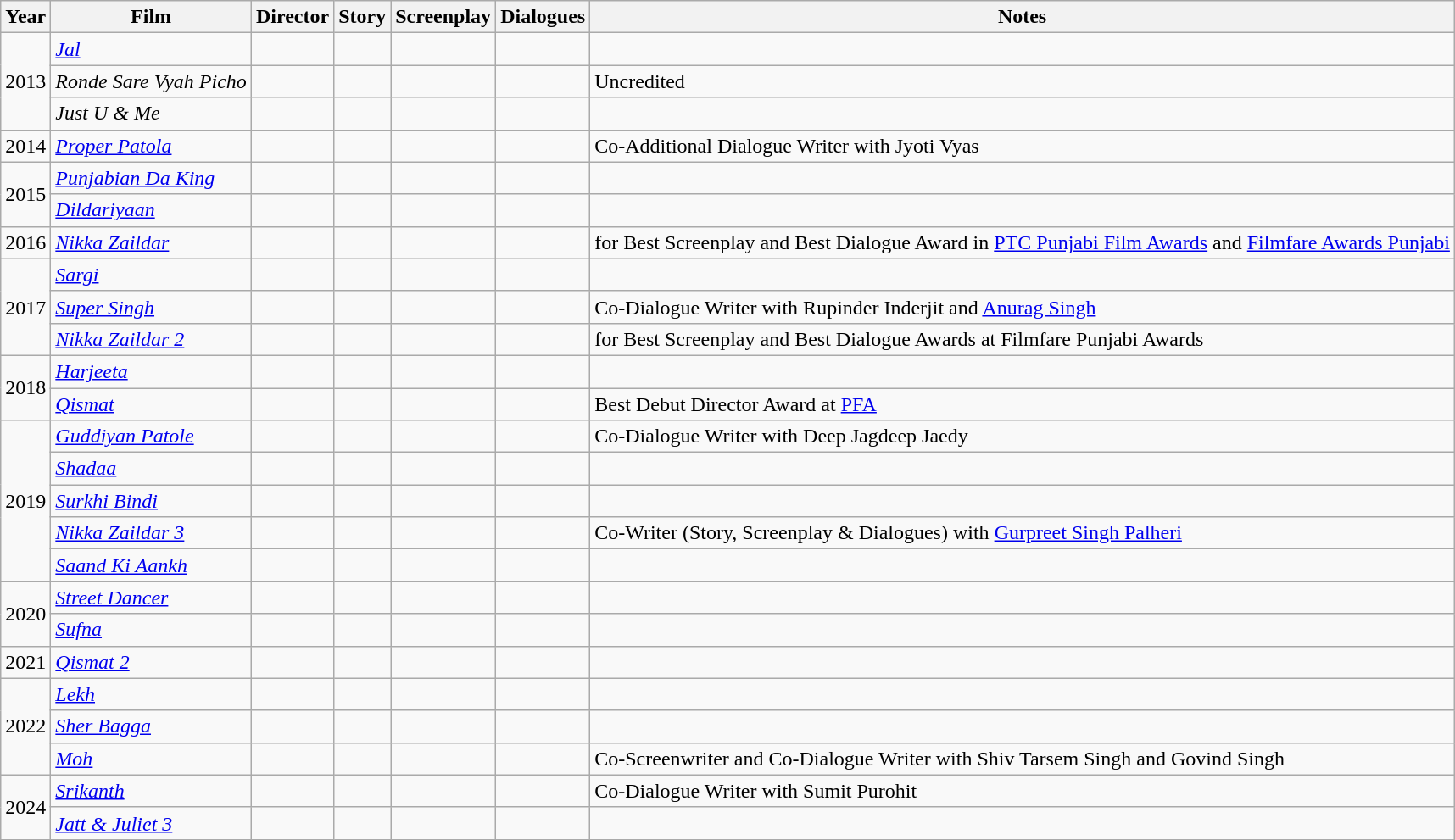<table class="wikitable sortable">
<tr>
<th>Year</th>
<th>Film</th>
<th>Director</th>
<th>Story</th>
<th>Screenplay</th>
<th>Dialogues</th>
<th>Notes</th>
</tr>
<tr>
<td rowspan="3">2013</td>
<td><em><a href='#'>Jal</a></em></td>
<td></td>
<td></td>
<td></td>
<td></td>
<td></td>
</tr>
<tr>
<td><em>Ronde Sare Vyah Picho</em></td>
<td></td>
<td></td>
<td></td>
<td></td>
<td>Uncredited</td>
</tr>
<tr>
<td><em>Just U & Me</em></td>
<td></td>
<td></td>
<td></td>
<td></td>
<td></td>
</tr>
<tr>
<td>2014</td>
<td><em><a href='#'>Proper Patola</a></em></td>
<td></td>
<td></td>
<td></td>
<td></td>
<td>Co-Additional Dialogue Writer with Jyoti Vyas</td>
</tr>
<tr>
<td rowspan="2">2015</td>
<td><em><a href='#'>Punjabian Da King</a></em></td>
<td></td>
<td></td>
<td></td>
<td></td>
<td></td>
</tr>
<tr>
<td><em><a href='#'>Dildariyaan</a></em></td>
<td></td>
<td></td>
<td></td>
<td></td>
<td></td>
</tr>
<tr>
<td>2016</td>
<td><em><a href='#'>Nikka Zaildar</a></em></td>
<td></td>
<td></td>
<td></td>
<td></td>
<td> for Best Screenplay and Best Dialogue Award in <a href='#'>PTC Punjabi Film Awards</a> and <a href='#'>Filmfare Awards Punjabi</a></td>
</tr>
<tr>
<td rowspan="3">2017</td>
<td><em><a href='#'>Sargi</a></em></td>
<td></td>
<td></td>
<td></td>
<td></td>
<td></td>
</tr>
<tr>
<td><em><a href='#'>Super Singh</a></em></td>
<td></td>
<td></td>
<td></td>
<td></td>
<td>Co-Dialogue Writer with Rupinder Inderjit and <a href='#'>Anurag Singh</a></td>
</tr>
<tr>
<td><em><a href='#'>Nikka Zaildar 2</a></em></td>
<td></td>
<td></td>
<td></td>
<td></td>
<td> for Best Screenplay and Best Dialogue Awards at Filmfare Punjabi Awards</td>
</tr>
<tr>
<td rowspan="2">2018</td>
<td><em><a href='#'>Harjeeta</a></em></td>
<td></td>
<td></td>
<td></td>
<td></td>
<td></td>
</tr>
<tr>
<td><em><a href='#'>Qismat</a></em></td>
<td></td>
<td></td>
<td></td>
<td></td>
<td> Best Debut Director Award at <a href='#'>PFA</a></td>
</tr>
<tr>
<td rowspan="5">2019</td>
<td><em><a href='#'>Guddiyan Patole</a></em></td>
<td></td>
<td></td>
<td></td>
<td></td>
<td>Co-Dialogue Writer with Deep Jagdeep Jaedy</td>
</tr>
<tr>
<td><em><a href='#'>Shadaa</a></em></td>
<td></td>
<td></td>
<td></td>
<td></td>
<td></td>
</tr>
<tr>
<td><em><a href='#'>Surkhi Bindi</a></em></td>
<td></td>
<td></td>
<td></td>
<td></td>
<td></td>
</tr>
<tr>
<td><em><a href='#'>Nikka Zaildar 3</a></em></td>
<td></td>
<td></td>
<td></td>
<td></td>
<td>Co-Writer (Story, Screenplay & Dialogues) with <a href='#'>Gurpreet Singh Palheri</a></td>
</tr>
<tr>
<td><em><a href='#'>Saand Ki Aankh</a></em></td>
<td></td>
<td></td>
<td></td>
<td></td>
<td></td>
</tr>
<tr>
<td rowspan="2">2020</td>
<td><em><a href='#'>Street Dancer</a></em></td>
<td></td>
<td></td>
<td></td>
<td></td>
<td></td>
</tr>
<tr>
<td><em><a href='#'>Sufna</a></em></td>
<td></td>
<td></td>
<td></td>
<td></td>
<td></td>
</tr>
<tr>
<td>2021</td>
<td><em><a href='#'>Qismat 2</a></em></td>
<td></td>
<td></td>
<td></td>
<td></td>
<td></td>
</tr>
<tr>
<td rowspan="3">2022</td>
<td><em><a href='#'>Lekh</a></em></td>
<td></td>
<td></td>
<td></td>
<td></td>
<td></td>
</tr>
<tr>
<td><em><a href='#'>Sher Bagga</a></em></td>
<td></td>
<td></td>
<td></td>
<td></td>
<td></td>
</tr>
<tr>
<td><em><a href='#'>Moh</a></em></td>
<td></td>
<td></td>
<td></td>
<td></td>
<td>Co-Screenwriter and Co-Dialogue Writer with Shiv Tarsem Singh and Govind Singh</td>
</tr>
<tr>
<td rowspan="2">2024</td>
<td><em><a href='#'>Srikanth</a></em></td>
<td></td>
<td></td>
<td></td>
<td></td>
<td>Co-Dialogue Writer with Sumit Purohit</td>
</tr>
<tr>
<td><em><a href='#'>Jatt & Juliet 3</a></em></td>
<td></td>
<td></td>
<td></td>
<td></td>
<td></td>
</tr>
</table>
